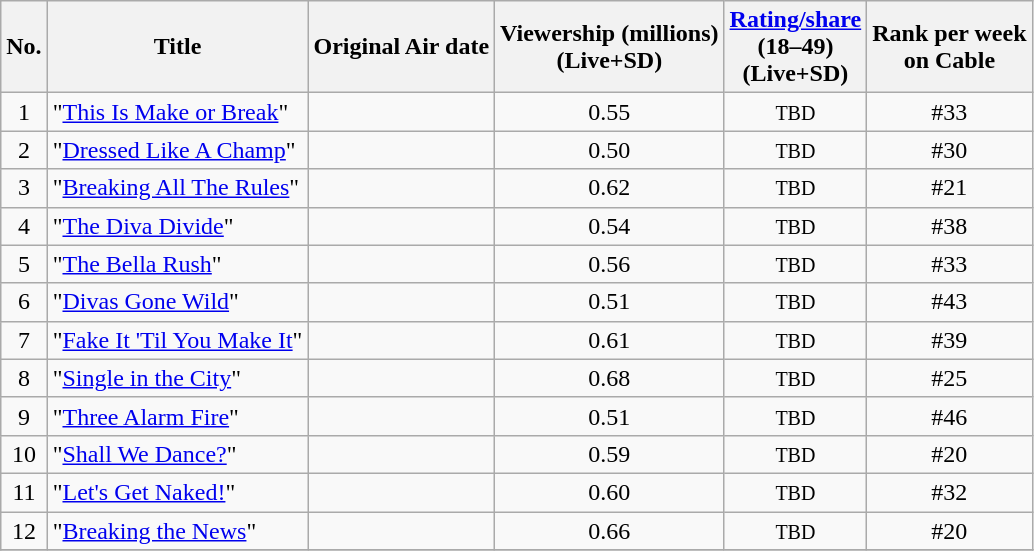<table class="wikitable sortable" style="text-align:center;">
<tr>
<th>No.</th>
<th>Title</th>
<th>Original Air date</th>
<th data-sort-type="number">Viewership (millions)<br>(Live+SD)</th>
<th data-sort-type="number"><a href='#'>Rating/share</a><br>(18–49)<br>(Live+SD)</th>
<th data-sort-type="number">Rank per week<br>on Cable</th>
</tr>
<tr>
<td>1</td>
<td style="text-align:left;">"<a href='#'>This Is Make or Break</a>"</td>
<td></td>
<td>0.55</td>
<td><small>TBD</small></td>
<td>#33</td>
</tr>
<tr>
<td>2</td>
<td style="text-align:left;">"<a href='#'>Dressed Like A Champ</a>"</td>
<td></td>
<td>0.50</td>
<td><small>TBD</small></td>
<td>#30</td>
</tr>
<tr>
<td>3</td>
<td style="text-align:left;">"<a href='#'>Breaking All The Rules</a>"</td>
<td></td>
<td>0.62</td>
<td><small>TBD</small></td>
<td>#21</td>
</tr>
<tr>
<td>4</td>
<td style="text-align:left;">"<a href='#'>The Diva Divide</a>"</td>
<td></td>
<td>0.54</td>
<td><small>TBD</small></td>
<td>#38</td>
</tr>
<tr>
<td>5</td>
<td style="text-align:left;">"<a href='#'>The Bella Rush</a>"</td>
<td></td>
<td>0.56</td>
<td><small>TBD</small></td>
<td>#33</td>
</tr>
<tr>
<td>6</td>
<td style="text-align:left;">"<a href='#'>Divas Gone Wild</a>"</td>
<td></td>
<td>0.51</td>
<td><small>TBD</small></td>
<td>#43</td>
</tr>
<tr>
<td>7</td>
<td style="text-align:left;">"<a href='#'>Fake It 'Til You Make It</a>"</td>
<td></td>
<td>0.61</td>
<td><small>TBD</small></td>
<td>#39</td>
</tr>
<tr>
<td>8</td>
<td style="text-align:left;">"<a href='#'>Single in the City</a>"</td>
<td></td>
<td>0.68</td>
<td><small>TBD</small></td>
<td>#25</td>
</tr>
<tr>
<td>9</td>
<td style="text-align:left;">"<a href='#'>Three Alarm Fire</a>"</td>
<td></td>
<td>0.51</td>
<td><small>TBD</small></td>
<td>#46</td>
</tr>
<tr>
<td>10</td>
<td style="text-align:left;">"<a href='#'>Shall We Dance?</a>"</td>
<td></td>
<td>0.59</td>
<td><small>TBD</small></td>
<td>#20</td>
</tr>
<tr>
<td>11</td>
<td style="text-align:left;">"<a href='#'>Let's Get Naked!</a>"</td>
<td></td>
<td>0.60</td>
<td><small>TBD</small></td>
<td>#32</td>
</tr>
<tr>
<td>12</td>
<td style="text-align:left;">"<a href='#'>Breaking the News</a>"</td>
<td></td>
<td>0.66</td>
<td><small>TBD</small></td>
<td>#20</td>
</tr>
<tr>
</tr>
</table>
